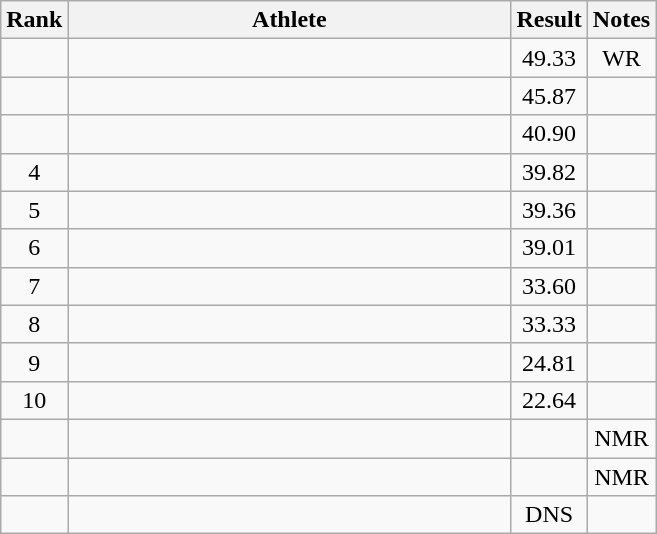<table class="wikitable" style="text-align:center">
<tr>
<th>Rank</th>
<th Style="width:18em">Athlete</th>
<th>Result</th>
<th>Notes</th>
</tr>
<tr>
<td></td>
<td style="text-align:left"></td>
<td>49.33</td>
<td>WR</td>
</tr>
<tr>
<td></td>
<td style="text-align:left"></td>
<td>45.87</td>
<td></td>
</tr>
<tr>
<td></td>
<td style="text-align:left"></td>
<td>40.90</td>
<td></td>
</tr>
<tr>
<td>4</td>
<td style="text-align:left"></td>
<td>39.82</td>
<td></td>
</tr>
<tr>
<td>5</td>
<td style="text-align:left"></td>
<td>39.36</td>
<td></td>
</tr>
<tr>
<td>6</td>
<td style="text-align:left"></td>
<td>39.01</td>
<td></td>
</tr>
<tr>
<td>7</td>
<td style="text-align:left"></td>
<td>33.60</td>
<td></td>
</tr>
<tr>
<td>8</td>
<td style="text-align:left"></td>
<td>33.33</td>
<td></td>
</tr>
<tr>
<td>9</td>
<td style="text-align:left"></td>
<td>24.81</td>
<td></td>
</tr>
<tr>
<td>10</td>
<td style="text-align:left"></td>
<td>22.64</td>
<td></td>
</tr>
<tr>
<td></td>
<td style="text-align:left"></td>
<td></td>
<td>NMR</td>
</tr>
<tr>
<td></td>
<td style="text-align:left"></td>
<td></td>
<td>NMR</td>
</tr>
<tr>
<td></td>
<td style="text-align:left"></td>
<td>DNS</td>
<td></td>
</tr>
</table>
